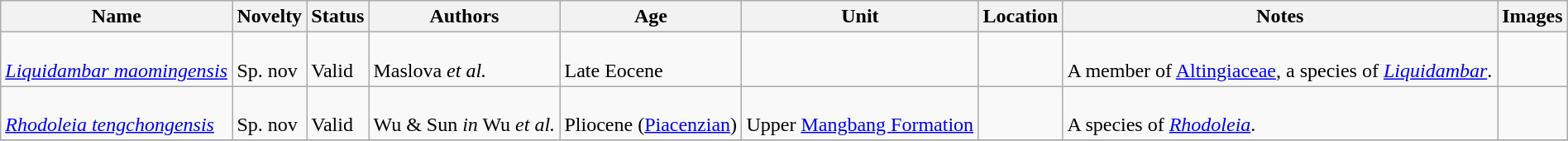<table class="wikitable sortable" align="center" width="100%">
<tr>
<th>Name</th>
<th>Novelty</th>
<th>Status</th>
<th>Authors</th>
<th>Age</th>
<th>Unit</th>
<th>Location</th>
<th>Notes</th>
<th>Images</th>
</tr>
<tr>
<td><br><em><a href='#'>Liquidambar maomingensis</a></em></td>
<td><br>Sp. nov</td>
<td><br>Valid</td>
<td><br>Maslova <em>et al.</em></td>
<td><br>Late Eocene</td>
<td></td>
<td><br></td>
<td><br>A member of <a href='#'>Altingiaceae</a>, a species of <em><a href='#'>Liquidambar</a></em>.</td>
<td></td>
</tr>
<tr>
<td><br><em><a href='#'>Rhodoleia tengchongensis</a></em></td>
<td><br>Sp. nov</td>
<td><br>Valid</td>
<td><br>Wu & Sun <em>in</em> Wu <em>et al.</em></td>
<td><br>Pliocene (<a href='#'>Piacenzian</a>)</td>
<td><br>Upper <a href='#'>Mangbang Formation</a></td>
<td><br></td>
<td><br>A species of <em><a href='#'>Rhodoleia</a></em>.</td>
<td></td>
</tr>
<tr>
</tr>
</table>
